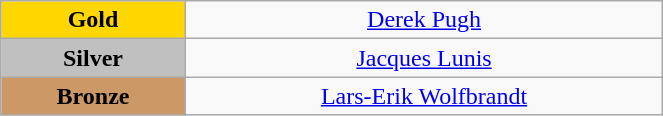<table class="wikitable" style="text-align:center; " width="35%">
<tr>
<td bgcolor="gold"><strong>Gold</strong></td>
<td><a href='#'>Derek Pugh</a><br>  <small><em></em></small></td>
</tr>
<tr>
<td bgcolor="silver"><strong>Silver</strong></td>
<td><a href='#'>Jacques Lunis</a><br>  <small><em></em></small></td>
</tr>
<tr>
<td bgcolor="CC9966"><strong>Bronze</strong></td>
<td><a href='#'>Lars-Erik Wolfbrandt</a><br>  <small><em></em></small></td>
</tr>
</table>
